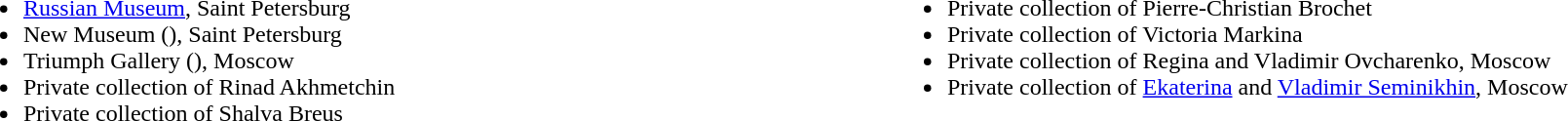<table align="center" border="0" cellpadding="0" cellspacing="0" style="border: 0px solid #E5FFEC; background-color: #=#E5FFEC" width="100%">
<tr>
<td valign="top" width="50%"><br><ul><li><a href='#'>Russian Museum</a>, Saint Petersburg</li><li>New Museum (), Saint Petersburg</li><li>Triumph Gallery (), Moscow</li><li>Private collection of Rinad Akhmetchin</li><li>Private collection of Shalva Breus</li></ul></td>
<td valign="top" width="50%"><br><ul><li>Private collection of Pierre-Christian Brochet</li><li>Private collection of Victoria Markina</li><li>Private collection of Regina and Vladimir Ovcharenko, Moscow</li><li>Private collection of <a href='#'>Ekaterina</a> and <a href='#'>Vladimir Seminikhin</a>, Moscow</li></ul></td>
</tr>
</table>
